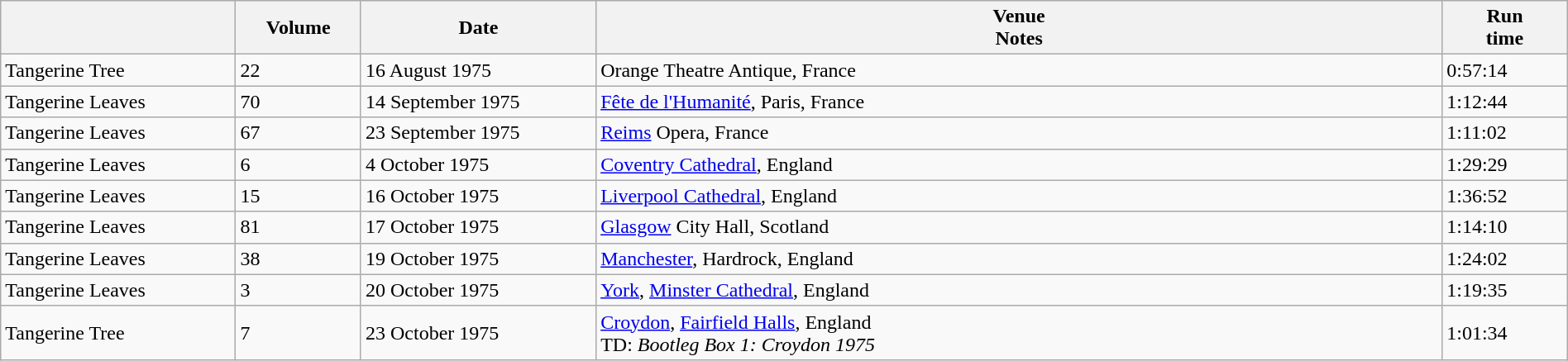<table class="wikitable" style="width: 100%;">
<tr>
<th style="width: 15%;"></th>
<th style="width: 8%;">Volume</th>
<th style="width: 15%;">Date</th>
<th>Venue<br>Notes</th>
<th style="width: 8%;">Run<br>time</th>
</tr>
<tr>
<td>Tangerine Tree</td>
<td>22</td>
<td>16 August 1975</td>
<td>Orange Theatre Antique, France</td>
<td>0:57:14</td>
</tr>
<tr>
<td>Tangerine Leaves</td>
<td>70</td>
<td>14 September 1975</td>
<td><a href='#'>Fête de l'Humanité</a>, Paris, France</td>
<td>1:12:44</td>
</tr>
<tr>
<td>Tangerine Leaves</td>
<td>67</td>
<td>23 September 1975</td>
<td><a href='#'>Reims</a> Opera, France</td>
<td>1:11:02</td>
</tr>
<tr>
<td>Tangerine Leaves</td>
<td>6</td>
<td>4 October 1975</td>
<td><a href='#'>Coventry Cathedral</a>, England</td>
<td>1:29:29</td>
</tr>
<tr>
<td>Tangerine Leaves</td>
<td>15</td>
<td>16 October 1975</td>
<td><a href='#'>Liverpool Cathedral</a>, England</td>
<td>1:36:52</td>
</tr>
<tr>
<td>Tangerine Leaves</td>
<td>81</td>
<td>17 October 1975</td>
<td><a href='#'>Glasgow</a> City Hall, Scotland</td>
<td>1:14:10</td>
</tr>
<tr>
<td>Tangerine Leaves</td>
<td>38</td>
<td>19 October 1975</td>
<td><a href='#'>Manchester</a>, Hardrock, England</td>
<td>1:24:02</td>
</tr>
<tr>
<td>Tangerine Leaves</td>
<td>3</td>
<td>20 October 1975</td>
<td><a href='#'>York</a>, <a href='#'>Minster Cathedral</a>, England</td>
<td>1:19:35</td>
</tr>
<tr>
<td>Tangerine Tree</td>
<td>7</td>
<td>23 October 1975</td>
<td><a href='#'>Croydon</a>, <a href='#'>Fairfield Halls</a>, England<br>TD: <em>Bootleg Box 1: Croydon 1975</em></td>
<td>1:01:34</td>
</tr>
</table>
